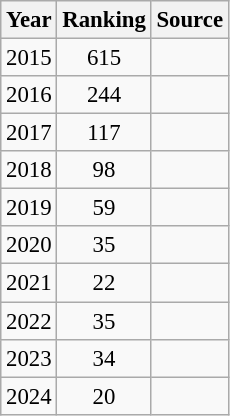<table class="wikitable" style="text-align:center; font-size: 95%;">
<tr>
<th>Year</th>
<th>Ranking</th>
<th>Source</th>
</tr>
<tr>
<td>2015</td>
<td>615</td>
<td></td>
</tr>
<tr>
<td>2016</td>
<td>244</td>
<td></td>
</tr>
<tr>
<td>2017</td>
<td>117</td>
<td></td>
</tr>
<tr>
<td>2018</td>
<td>98</td>
<td></td>
</tr>
<tr>
<td>2019</td>
<td>59</td>
<td></td>
</tr>
<tr>
<td>2020</td>
<td>35</td>
<td></td>
</tr>
<tr>
<td>2021</td>
<td>22</td>
<td></td>
</tr>
<tr>
<td>2022</td>
<td>35</td>
<td></td>
</tr>
<tr>
<td>2023</td>
<td>34</td>
<td></td>
</tr>
<tr>
<td>2024</td>
<td>20</td>
<td></td>
</tr>
</table>
